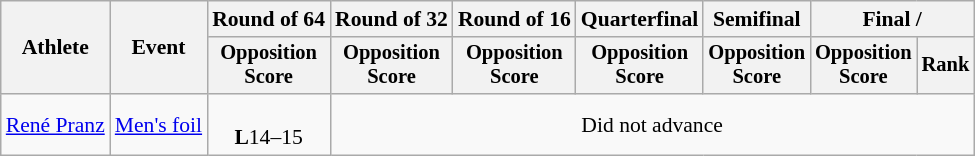<table class="wikitable" style="font-size:90%">
<tr>
<th rowspan=2>Athlete</th>
<th rowspan=2>Event</th>
<th>Round of 64</th>
<th>Round of 32</th>
<th>Round of 16</th>
<th>Quarterfinal</th>
<th>Semifinal</th>
<th colspan=2>Final / </th>
</tr>
<tr style="font-size:95%">
<th>Opposition<br>Score</th>
<th>Opposition<br>Score</th>
<th>Opposition<br>Score</th>
<th>Opposition<br>Score</th>
<th>Opposition<br>Score</th>
<th>Opposition<br>Score</th>
<th>Rank</th>
</tr>
<tr align=center>
<td align=left><a href='#'>René Pranz</a></td>
<td align=left><a href='#'>Men's foil</a></td>
<td><br><strong>L</strong>14–15</td>
<td colspan=6>Did not advance</td>
</tr>
</table>
